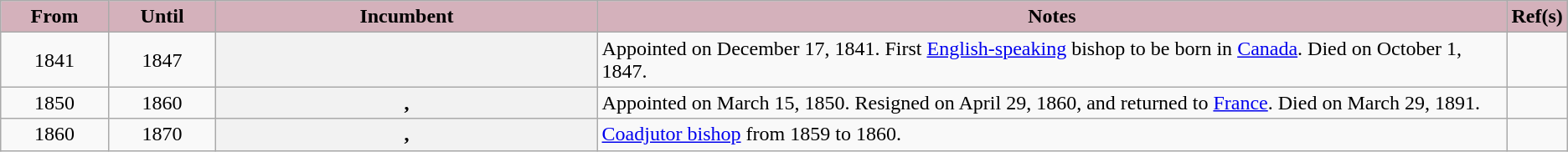<table class="wikitable sortable plainrowheaders" style="text-align:center;">
<tr>
<th scope="col" style="background-color: #D4B1BB; width: 7%">From</th>
<th scope="col" style="background-color: #D4B1BB; width: 7%">Until</th>
<th scope="col" style="background-color: #D4B1BB; width: 25%">Incumbent</th>
<th scope="col" style="background-color: #D4B1BB; width: 60%" class="unsortable">Notes</th>
<th scope="col" style="background-color: #D4B1BB" class="unsortable">Ref(s)</th>
</tr>
<tr>
<td>1841</td>
<td>1847</td>
<th scope="row"></th>
<td style="text-align:left">Appointed on December 17, 1841.  First <a href='#'>English-speaking</a> bishop to be born in <a href='#'>Canada</a>.  Died on October 1, 1847.</td>
<td></td>
</tr>
<tr>
<td>1850</td>
<td>1860</td>
<th scope="row">, </th>
<td style="text-align:left">Appointed on March 15, 1850.  Resigned on April 29, 1860, and returned to <a href='#'>France</a>.  Died on March 29, 1891.</td>
<td></td>
</tr>
<tr>
<td>1860</td>
<td>1870</td>
<th scope="row">, </th>
<td style="text-align:left"><a href='#'>Coadjutor bishop</a> from 1859 to 1860.</td>
<td></td>
</tr>
</table>
